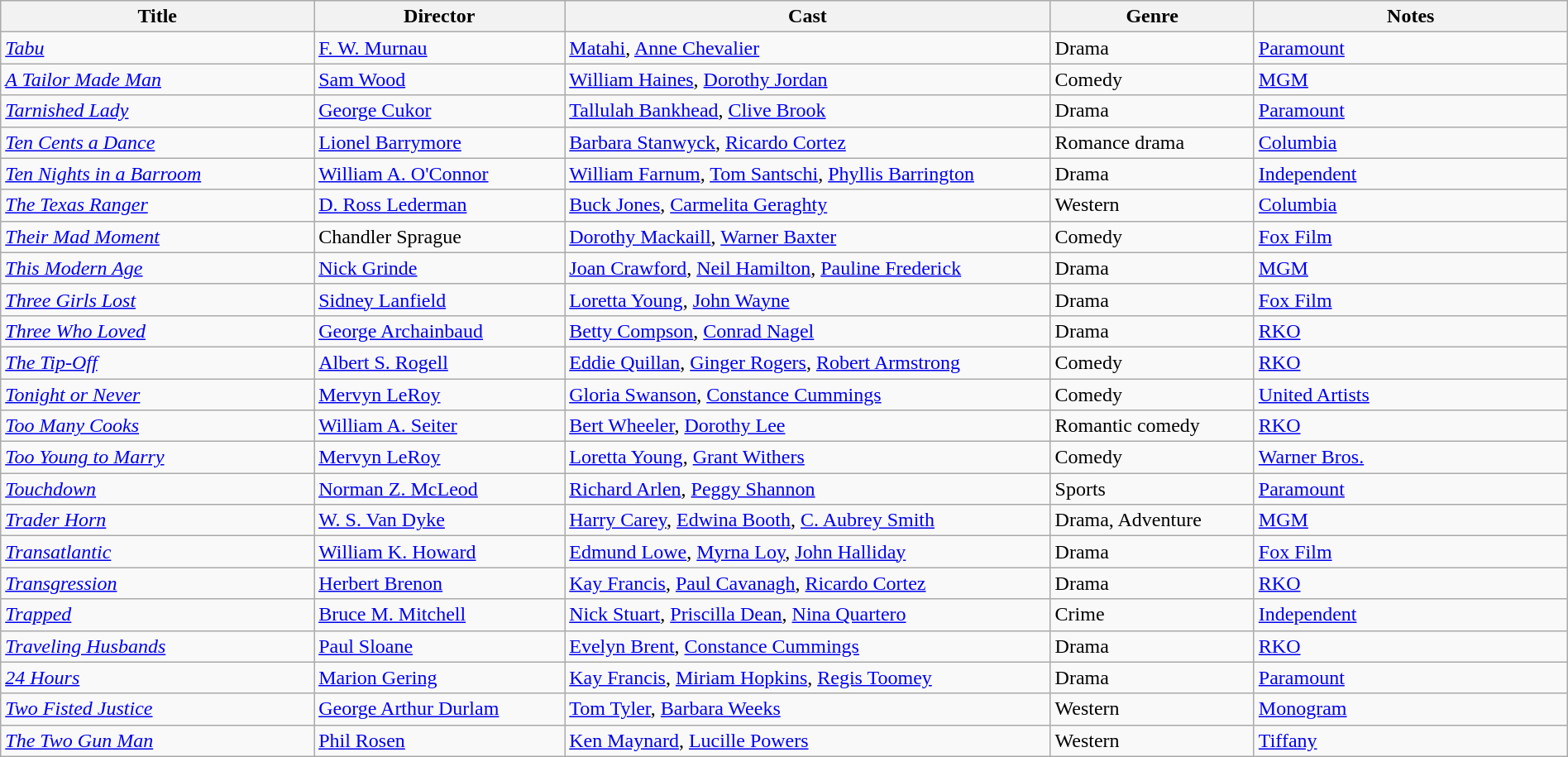<table class="wikitable" style="width:100%;">
<tr>
<th style="width:20%;">Title</th>
<th style="width:16%;">Director</th>
<th style="width:31%;">Cast</th>
<th style="width:13%;">Genre</th>
<th style="width:20%;">Notes</th>
</tr>
<tr>
<td><em><a href='#'>Tabu</a></em></td>
<td><a href='#'>F. W. Murnau</a></td>
<td><a href='#'>Matahi</a>, <a href='#'>Anne Chevalier</a></td>
<td>Drama</td>
<td><a href='#'>Paramount</a></td>
</tr>
<tr>
<td><em><a href='#'>A Tailor Made Man</a></em></td>
<td><a href='#'>Sam Wood</a></td>
<td><a href='#'>William Haines</a>, <a href='#'>Dorothy Jordan</a></td>
<td>Comedy</td>
<td><a href='#'>MGM</a></td>
</tr>
<tr>
<td><em><a href='#'>Tarnished Lady</a></em></td>
<td><a href='#'>George Cukor</a></td>
<td><a href='#'>Tallulah Bankhead</a>, <a href='#'>Clive Brook</a></td>
<td>Drama</td>
<td><a href='#'>Paramount</a></td>
</tr>
<tr>
<td><em><a href='#'>Ten Cents a Dance</a></em></td>
<td><a href='#'>Lionel Barrymore</a></td>
<td><a href='#'>Barbara Stanwyck</a>, <a href='#'>Ricardo Cortez</a></td>
<td>Romance drama</td>
<td><a href='#'>Columbia</a></td>
</tr>
<tr>
<td><em><a href='#'>Ten Nights in a Barroom</a></em></td>
<td><a href='#'>William A. O'Connor</a></td>
<td><a href='#'>William Farnum</a>, <a href='#'>Tom Santschi</a>, <a href='#'>Phyllis Barrington</a></td>
<td>Drama</td>
<td><a href='#'>Independent</a></td>
</tr>
<tr>
<td><em><a href='#'>The Texas Ranger</a></em></td>
<td><a href='#'>D. Ross Lederman</a></td>
<td><a href='#'>Buck Jones</a>, <a href='#'>Carmelita Geraghty</a></td>
<td>Western</td>
<td><a href='#'>Columbia</a></td>
</tr>
<tr>
<td><em><a href='#'>Their Mad Moment</a></em></td>
<td>Chandler Sprague</td>
<td><a href='#'>Dorothy Mackaill</a>, <a href='#'>Warner Baxter</a></td>
<td>Comedy</td>
<td><a href='#'>Fox Film</a></td>
</tr>
<tr>
<td><em><a href='#'>This Modern Age</a></em></td>
<td><a href='#'>Nick Grinde</a></td>
<td><a href='#'>Joan Crawford</a>, <a href='#'>Neil Hamilton</a>, <a href='#'>Pauline Frederick</a></td>
<td>Drama</td>
<td><a href='#'>MGM</a></td>
</tr>
<tr>
<td><em><a href='#'>Three Girls Lost</a></em></td>
<td><a href='#'>Sidney Lanfield</a></td>
<td><a href='#'>Loretta Young</a>, <a href='#'>John Wayne</a></td>
<td>Drama</td>
<td><a href='#'>Fox Film</a></td>
</tr>
<tr>
<td><em><a href='#'>Three Who Loved</a></em></td>
<td><a href='#'>George Archainbaud</a></td>
<td><a href='#'>Betty Compson</a>, <a href='#'>Conrad Nagel</a></td>
<td>Drama</td>
<td><a href='#'>RKO</a></td>
</tr>
<tr>
<td><em><a href='#'>The Tip-Off</a></em></td>
<td><a href='#'>Albert S. Rogell</a></td>
<td><a href='#'>Eddie Quillan</a>, <a href='#'>Ginger Rogers</a>, <a href='#'>Robert Armstrong</a></td>
<td>Comedy</td>
<td><a href='#'>RKO</a></td>
</tr>
<tr>
<td><em><a href='#'>Tonight or Never</a></em></td>
<td><a href='#'>Mervyn LeRoy</a></td>
<td><a href='#'>Gloria Swanson</a>, <a href='#'>Constance Cummings</a></td>
<td>Comedy</td>
<td><a href='#'>United Artists</a></td>
</tr>
<tr>
<td><em><a href='#'>Too Many Cooks</a></em></td>
<td><a href='#'>William A. Seiter</a></td>
<td><a href='#'>Bert Wheeler</a>, <a href='#'>Dorothy Lee</a></td>
<td>Romantic comedy</td>
<td><a href='#'>RKO</a></td>
</tr>
<tr>
<td><em><a href='#'>Too Young to Marry</a></em></td>
<td><a href='#'>Mervyn LeRoy</a></td>
<td><a href='#'>Loretta Young</a>, <a href='#'>Grant Withers</a></td>
<td>Comedy</td>
<td><a href='#'>Warner Bros.</a></td>
</tr>
<tr>
<td><em><a href='#'>Touchdown</a></em></td>
<td><a href='#'>Norman Z. McLeod</a></td>
<td><a href='#'>Richard Arlen</a>, <a href='#'>Peggy Shannon</a></td>
<td>Sports</td>
<td><a href='#'>Paramount</a></td>
</tr>
<tr>
<td><em><a href='#'>Trader Horn</a></em></td>
<td><a href='#'>W. S. Van Dyke</a></td>
<td><a href='#'>Harry Carey</a>, <a href='#'>Edwina Booth</a>, <a href='#'>C. Aubrey Smith</a></td>
<td>Drama, Adventure</td>
<td><a href='#'>MGM</a></td>
</tr>
<tr>
<td><em><a href='#'>Transatlantic</a></em></td>
<td><a href='#'>William K. Howard</a></td>
<td><a href='#'>Edmund Lowe</a>, <a href='#'>Myrna Loy</a>, <a href='#'>John Halliday</a></td>
<td>Drama</td>
<td><a href='#'>Fox Film</a></td>
</tr>
<tr>
<td><em><a href='#'>Transgression</a></em></td>
<td><a href='#'>Herbert Brenon</a></td>
<td><a href='#'>Kay Francis</a>, <a href='#'>Paul Cavanagh</a>, <a href='#'>Ricardo Cortez</a></td>
<td>Drama</td>
<td><a href='#'>RKO</a></td>
</tr>
<tr>
<td><em><a href='#'>Trapped</a></em></td>
<td><a href='#'>Bruce M. Mitchell</a></td>
<td><a href='#'>Nick Stuart</a>, <a href='#'>Priscilla Dean</a>, <a href='#'>Nina Quartero</a></td>
<td>Crime</td>
<td><a href='#'>Independent</a></td>
</tr>
<tr>
<td><em><a href='#'>Traveling Husbands</a></em></td>
<td><a href='#'>Paul Sloane</a></td>
<td><a href='#'>Evelyn Brent</a>, <a href='#'>Constance Cummings</a></td>
<td>Drama</td>
<td><a href='#'>RKO</a></td>
</tr>
<tr>
<td><em><a href='#'>24 Hours</a></em></td>
<td><a href='#'>Marion Gering</a></td>
<td><a href='#'>Kay Francis</a>, <a href='#'>Miriam Hopkins</a>, <a href='#'>Regis Toomey</a></td>
<td>Drama</td>
<td><a href='#'>Paramount</a></td>
</tr>
<tr>
<td><em><a href='#'>Two Fisted Justice</a></em></td>
<td><a href='#'>George Arthur Durlam</a></td>
<td><a href='#'>Tom Tyler</a>, <a href='#'>Barbara Weeks</a></td>
<td>Western</td>
<td><a href='#'>Monogram</a></td>
</tr>
<tr>
<td><em><a href='#'>The Two Gun Man</a></em></td>
<td><a href='#'>Phil Rosen</a></td>
<td><a href='#'>Ken Maynard</a>, <a href='#'>Lucille Powers</a></td>
<td>Western</td>
<td><a href='#'>Tiffany</a></td>
</tr>
</table>
